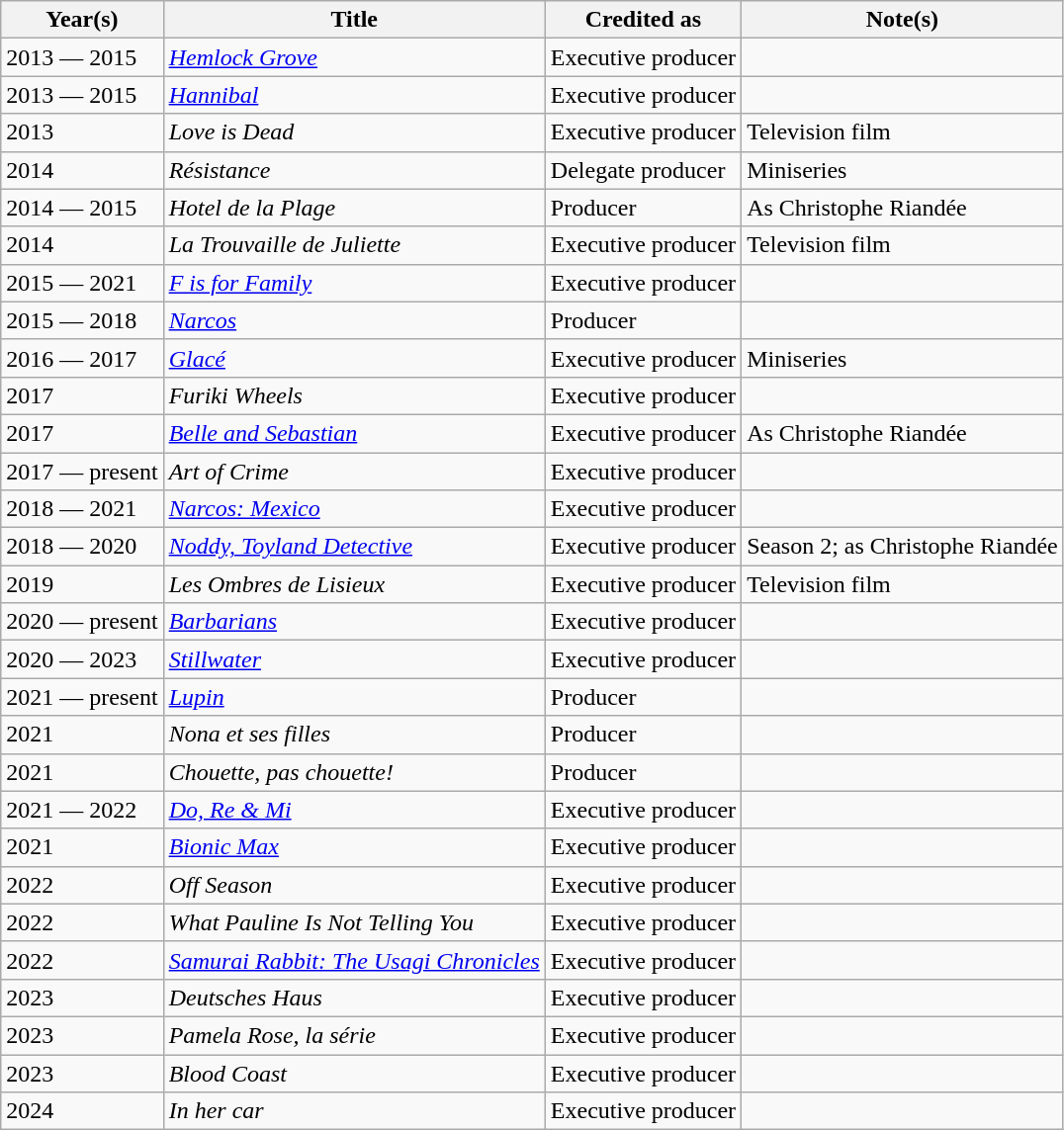<table class="wikitable sortable">
<tr>
<th>Year(s)</th>
<th>Title</th>
<th>Credited as</th>
<th>Note(s)</th>
</tr>
<tr>
<td>2013 — 2015</td>
<td><em><a href='#'>Hemlock Grove</a></em></td>
<td>Executive producer</td>
<td></td>
</tr>
<tr>
<td>2013 — 2015</td>
<td><em><a href='#'>Hannibal</a></em></td>
<td>Executive producer</td>
<td></td>
</tr>
<tr>
<td>2013</td>
<td><em>Love is Dead</em></td>
<td>Executive producer</td>
<td>Television film</td>
</tr>
<tr>
<td>2014</td>
<td><em>Résistance</em></td>
<td>Delegate producer</td>
<td>Miniseries</td>
</tr>
<tr>
<td>2014 — 2015</td>
<td><em>Hotel de la Plage</em></td>
<td>Producer</td>
<td>As Christophe Riandée</td>
</tr>
<tr>
<td>2014</td>
<td><em>La Trouvaille de Juliette</em></td>
<td>Executive producer</td>
<td>Television film</td>
</tr>
<tr>
<td>2015 — 2021</td>
<td><em><a href='#'>F is for Family</a></em></td>
<td>Executive producer</td>
<td></td>
</tr>
<tr>
<td>2015 — 2018</td>
<td><em><a href='#'>Narcos</a></em></td>
<td>Producer</td>
<td></td>
</tr>
<tr>
<td>2016 — 2017</td>
<td><em><a href='#'>Glacé</a></em></td>
<td>Executive producer</td>
<td>Miniseries</td>
</tr>
<tr>
<td>2017</td>
<td><em>Furiki Wheels</em></td>
<td>Executive producer</td>
<td></td>
</tr>
<tr>
<td>2017</td>
<td><em><a href='#'>Belle and Sebastian</a></em></td>
<td>Executive producer</td>
<td>As Christophe Riandée</td>
</tr>
<tr>
<td>2017 — present</td>
<td><em>Art of Crime</em></td>
<td>Executive producer</td>
<td></td>
</tr>
<tr>
<td>2018 — 2021</td>
<td><em><a href='#'>Narcos: Mexico</a></em></td>
<td>Executive producer</td>
<td></td>
</tr>
<tr>
<td>2018 — 2020</td>
<td><em><a href='#'>Noddy, Toyland Detective</a></em></td>
<td>Executive producer</td>
<td>Season 2; as Christophe Riandée</td>
</tr>
<tr>
<td>2019</td>
<td><em>Les Ombres de Lisieux</em></td>
<td>Executive producer</td>
<td>Television film</td>
</tr>
<tr>
<td>2020 — present</td>
<td><em><a href='#'>Barbarians</a></em></td>
<td>Executive producer</td>
<td></td>
</tr>
<tr>
<td>2020 — 2023</td>
<td><em><a href='#'>Stillwater</a></em></td>
<td>Executive producer</td>
<td></td>
</tr>
<tr>
<td>2021 — present</td>
<td><em><a href='#'>Lupin</a></em></td>
<td>Producer</td>
<td></td>
</tr>
<tr>
<td>2021</td>
<td><em>Nona et ses filles</em></td>
<td>Producer</td>
<td></td>
</tr>
<tr>
<td>2021</td>
<td><em>Chouette, pas chouette!</em></td>
<td>Producer</td>
<td></td>
</tr>
<tr>
<td>2021 — 2022</td>
<td><em><a href='#'>Do, Re & Mi</a></em></td>
<td>Executive producer</td>
<td></td>
</tr>
<tr>
<td>2021</td>
<td><em><a href='#'>Bionic Max</a></em></td>
<td>Executive producer</td>
<td></td>
</tr>
<tr>
<td>2022</td>
<td><em>Off Season</em></td>
<td>Executive producer</td>
<td></td>
</tr>
<tr>
<td>2022</td>
<td><em>What Pauline Is Not Telling You</em></td>
<td>Executive producer</td>
<td></td>
</tr>
<tr>
<td>2022</td>
<td><em><a href='#'>Samurai Rabbit: The Usagi Chronicles</a></em></td>
<td>Executive producer</td>
<td></td>
</tr>
<tr>
<td>2023</td>
<td><em>Deutsches Haus</em></td>
<td>Executive producer</td>
<td></td>
</tr>
<tr>
<td>2023</td>
<td><em>Pamela Rose, la série</em></td>
<td>Executive producer</td>
<td></td>
</tr>
<tr>
<td>2023</td>
<td><em>Blood Coast</em></td>
<td>Executive producer</td>
<td></td>
</tr>
<tr>
<td>2024</td>
<td><em>In her car</em></td>
<td>Executive producer</td>
<td></td>
</tr>
</table>
